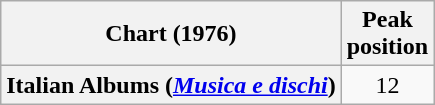<table class="wikitable plainrowheaders" style="text-align:center">
<tr>
<th scope="col">Chart (1976)</th>
<th scope="col">Peak<br>position</th>
</tr>
<tr>
<th scope="row">Italian Albums (<em><a href='#'>Musica e dischi</a></em>)</th>
<td>12</td>
</tr>
</table>
